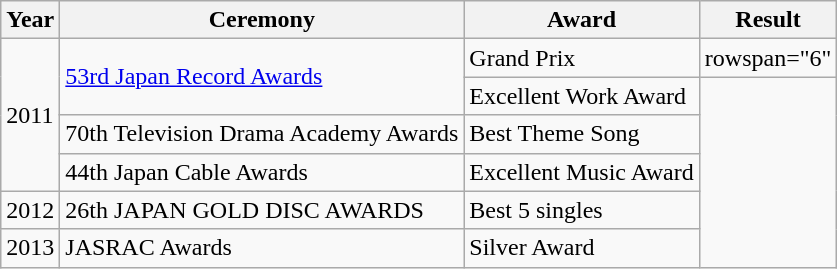<table class="wikitable">
<tr>
<th>Year</th>
<th>Ceremony</th>
<th>Award</th>
<th>Result</th>
</tr>
<tr>
<td rowspan="4">2011</td>
<td rowspan="2"><a href='#'>53rd Japan Record Awards</a></td>
<td>Grand Prix</td>
<td>rowspan="6"  </td>
</tr>
<tr>
<td>Excellent Work Award</td>
</tr>
<tr>
<td>70th Television Drama Academy Awards</td>
<td>Best Theme Song</td>
</tr>
<tr>
<td>44th Japan Cable Awards</td>
<td>Excellent Music Award</td>
</tr>
<tr>
<td>2012</td>
<td>26th JAPAN GOLD DISC AWARDS</td>
<td>Best 5 singles</td>
</tr>
<tr>
<td>2013</td>
<td>JASRAC Awards</td>
<td>Silver Award</td>
</tr>
</table>
